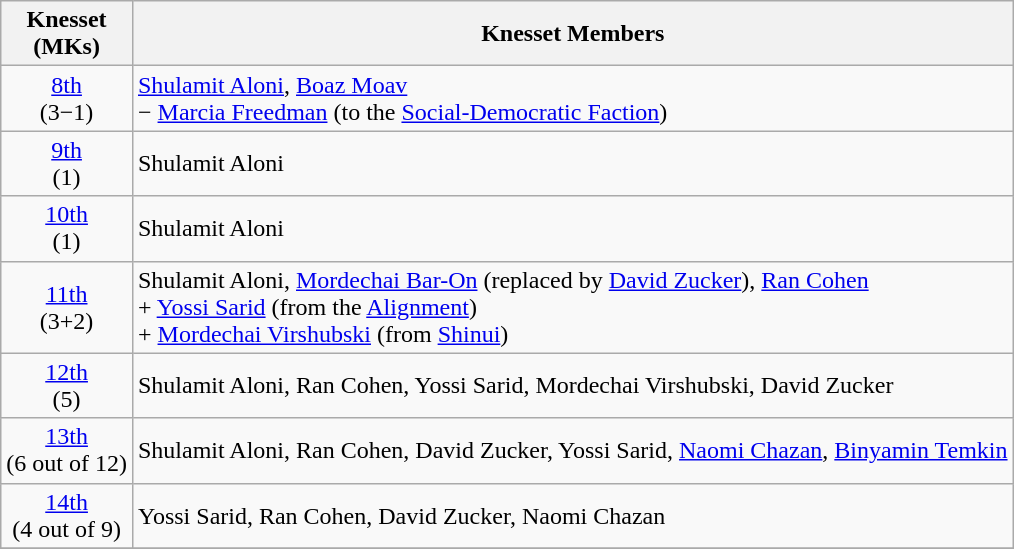<table class="wikitable" style="text-align:center;">
<tr>
<th>Knesset<br>(MKs)</th>
<th>Knesset Members</th>
</tr>
<tr>
<td><a href='#'>8th</a><br>(3−1)</td>
<td style="text-align:left"><a href='#'>Shulamit Aloni</a>, <a href='#'>Boaz Moav</a><br>− <a href='#'>Marcia Freedman</a> (to the <a href='#'>Social-Democratic Faction</a>)</td>
</tr>
<tr>
<td><a href='#'>9th</a><br>(1)</td>
<td style="text-align:left">Shulamit Aloni</td>
</tr>
<tr>
<td><a href='#'>10th</a><br>(1)</td>
<td style="text-align:left">Shulamit Aloni</td>
</tr>
<tr>
<td><a href='#'>11th</a><br>(3+2)</td>
<td style="text-align:left">Shulamit Aloni, <a href='#'>Mordechai Bar-On</a> (replaced by <a href='#'>David Zucker</a>), <a href='#'>Ran Cohen</a><br>+ <a href='#'>Yossi Sarid</a> (from the <a href='#'>Alignment</a>)<br>+ <a href='#'>Mordechai Virshubski</a> (from <a href='#'>Shinui</a>)</td>
</tr>
<tr>
<td><a href='#'>12th</a><br>(5)</td>
<td style="text-align:left">Shulamit Aloni, Ran Cohen, Yossi Sarid, Mordechai Virshubski, David Zucker</td>
</tr>
<tr>
<td><a href='#'>13th</a><br>(6 out of 12)</td>
<td style="text-align:left">Shulamit Aloni, Ran Cohen, David Zucker, Yossi Sarid, <a href='#'>Naomi Chazan</a>, <a href='#'>Binyamin Temkin</a></td>
</tr>
<tr>
<td><a href='#'>14th</a><br>(4 out of 9)</td>
<td style="text-align:left">Yossi Sarid, Ran Cohen, David Zucker, Naomi Chazan</td>
</tr>
<tr>
</tr>
</table>
